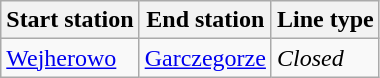<table class="wikitable">
<tr>
<th>Start station</th>
<th>End station</th>
<th>Line type</th>
</tr>
<tr>
<td><a href='#'>Wejherowo</a></td>
<td><a href='#'>Garczegorze</a></td>
<td><em>Closed</em></td>
</tr>
</table>
